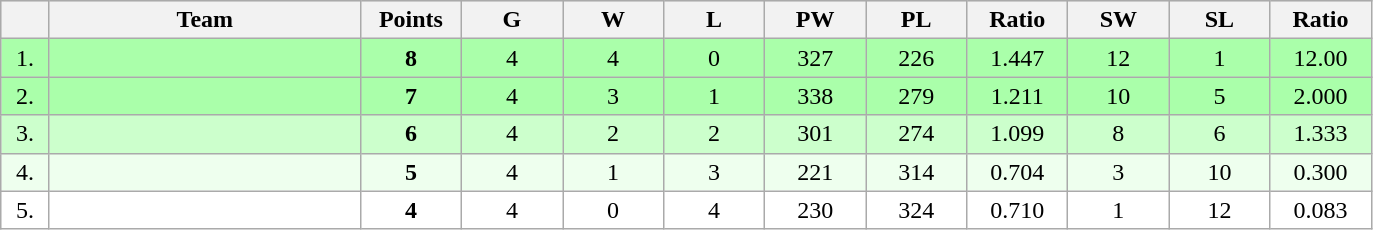<table class=wikitable style="text-align:center">
<tr bgcolor="#DCDCDC">
<th width="25"></th>
<th width="200">Team</th>
<th width="60">Points</th>
<th width="60">G</th>
<th width="60">W</th>
<th width="60">L</th>
<th width="60">PW</th>
<th width="60">PL</th>
<th width="60">Ratio</th>
<th width="60">SW</th>
<th width="60">SL</th>
<th width="60">Ratio</th>
</tr>
<tr bgcolor=#AAFFAA>
<td>1.</td>
<td align=left></td>
<td><strong>8</strong></td>
<td>4</td>
<td>4</td>
<td>0</td>
<td>327</td>
<td>226</td>
<td>1.447</td>
<td>12</td>
<td>1</td>
<td>12.00</td>
</tr>
<tr bgcolor=#AAFFAA>
<td>2.</td>
<td align=left></td>
<td><strong>7</strong></td>
<td>4</td>
<td>3</td>
<td>1</td>
<td>338</td>
<td>279</td>
<td>1.211</td>
<td>10</td>
<td>5</td>
<td>2.000</td>
</tr>
<tr bgcolor=#CCFFCC>
<td>3.</td>
<td align=left></td>
<td><strong>6</strong></td>
<td>4</td>
<td>2</td>
<td>2</td>
<td>301</td>
<td>274</td>
<td>1.099</td>
<td>8</td>
<td>6</td>
<td>1.333</td>
</tr>
<tr bgcolor=#EEFFEE>
<td>4.</td>
<td align=left></td>
<td><strong>5</strong></td>
<td>4</td>
<td>1</td>
<td>3</td>
<td>221</td>
<td>314</td>
<td>0.704</td>
<td>3</td>
<td>10</td>
<td>0.300</td>
</tr>
<tr bgcolor=#FFFFFF>
<td>5.</td>
<td align=left></td>
<td><strong>4</strong></td>
<td>4</td>
<td>0</td>
<td>4</td>
<td>230</td>
<td>324</td>
<td>0.710</td>
<td>1</td>
<td>12</td>
<td>0.083</td>
</tr>
</table>
